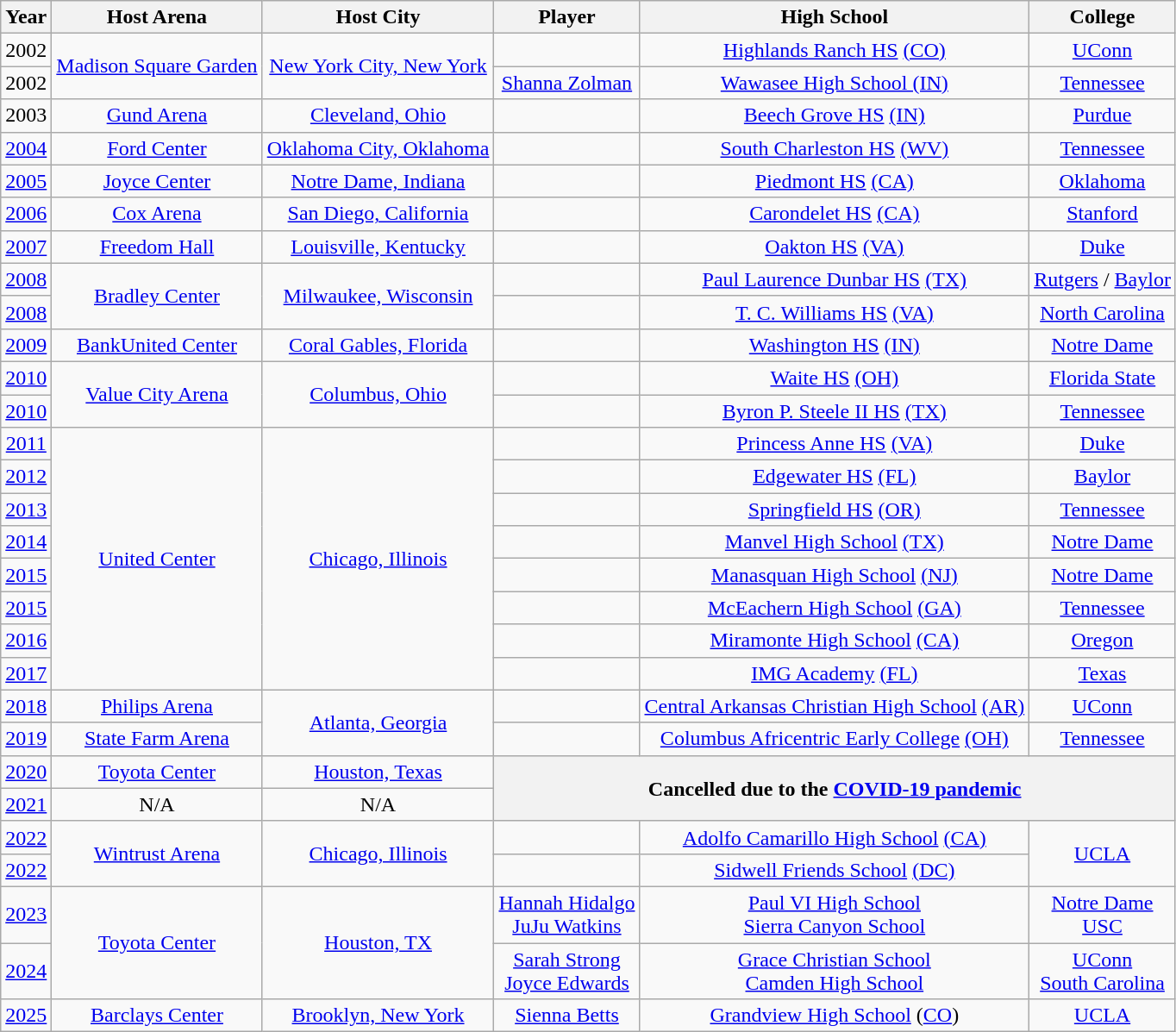<table class="wikitable sortable" style="text-align:center">
<tr>
<th>Year</th>
<th>Host Arena</th>
<th>Host City</th>
<th>Player</th>
<th>High School</th>
<th>College</th>
</tr>
<tr>
<td>2002</td>
<td rowspan="2"><a href='#'>Madison Square Garden</a></td>
<td rowspan="2"><a href='#'>New York City, New York</a></td>
<td></td>
<td><a href='#'>Highlands Ranch HS</a> <a href='#'>(CO)</a></td>
<td><a href='#'>UConn</a></td>
</tr>
<tr>
<td>2002</td>
<td><a href='#'>Shanna Zolman</a></td>
<td><a href='#'>Wawasee High School (IN)</a></td>
<td><a href='#'>Tennessee</a></td>
</tr>
<tr>
<td>2003</td>
<td><a href='#'>Gund Arena</a></td>
<td><a href='#'>Cleveland, Ohio</a></td>
<td></td>
<td><a href='#'>Beech Grove HS</a> <a href='#'>(IN)</a></td>
<td><a href='#'>Purdue</a></td>
</tr>
<tr>
<td><a href='#'>2004</a></td>
<td><a href='#'>Ford Center</a></td>
<td><a href='#'>Oklahoma City, Oklahoma</a></td>
<td></td>
<td><a href='#'>South Charleston HS</a> <a href='#'>(WV)</a></td>
<td><a href='#'>Tennessee</a></td>
</tr>
<tr>
<td><a href='#'>2005</a></td>
<td><a href='#'>Joyce Center</a></td>
<td><a href='#'>Notre Dame, Indiana</a></td>
<td></td>
<td><a href='#'>Piedmont HS</a> <a href='#'>(CA)</a></td>
<td><a href='#'>Oklahoma</a></td>
</tr>
<tr>
<td><a href='#'>2006</a></td>
<td><a href='#'>Cox Arena</a></td>
<td><a href='#'>San Diego, California</a></td>
<td></td>
<td><a href='#'>Carondelet HS</a> <a href='#'>(CA)</a></td>
<td><a href='#'>Stanford</a></td>
</tr>
<tr>
<td><a href='#'>2007</a></td>
<td><a href='#'>Freedom Hall</a></td>
<td><a href='#'>Louisville, Kentucky</a></td>
<td></td>
<td><a href='#'>Oakton HS</a> <a href='#'>(VA)</a></td>
<td><a href='#'>Duke</a></td>
</tr>
<tr>
<td><a href='#'>2008</a></td>
<td rowspan="2"><a href='#'>Bradley Center</a></td>
<td rowspan="2"><a href='#'>Milwaukee, Wisconsin</a></td>
<td></td>
<td><a href='#'>Paul Laurence Dunbar HS</a> <a href='#'>(TX)</a></td>
<td><a href='#'>Rutgers</a> / <a href='#'>Baylor</a></td>
</tr>
<tr>
<td><a href='#'>2008</a></td>
<td></td>
<td><a href='#'>T. C. Williams HS</a> <a href='#'>(VA)</a></td>
<td><a href='#'>North Carolina</a></td>
</tr>
<tr>
<td><a href='#'>2009</a></td>
<td><a href='#'>BankUnited Center</a></td>
<td><a href='#'>Coral Gables, Florida</a></td>
<td></td>
<td><a href='#'>Washington HS</a> <a href='#'>(IN)</a></td>
<td><a href='#'>Notre Dame</a></td>
</tr>
<tr>
<td><a href='#'>2010</a></td>
<td rowspan="2"><a href='#'>Value City Arena</a></td>
<td rowspan="2"><a href='#'>Columbus, Ohio</a></td>
<td></td>
<td><a href='#'>Waite HS</a> <a href='#'>(OH)</a></td>
<td><a href='#'>Florida State</a></td>
</tr>
<tr>
<td><a href='#'>2010</a></td>
<td></td>
<td><a href='#'>Byron P. Steele II HS</a> <a href='#'>(TX)</a></td>
<td><a href='#'>Tennessee</a></td>
</tr>
<tr>
<td><a href='#'>2011</a></td>
<td rowspan="8"><a href='#'>United Center</a></td>
<td rowspan="8"><a href='#'>Chicago, Illinois</a></td>
<td></td>
<td><a href='#'>Princess Anne HS</a> <a href='#'>(VA)</a></td>
<td><a href='#'>Duke</a></td>
</tr>
<tr>
<td><a href='#'>2012</a></td>
<td></td>
<td><a href='#'>Edgewater HS</a> <a href='#'>(FL)</a></td>
<td><a href='#'>Baylor</a></td>
</tr>
<tr>
<td><a href='#'>2013</a></td>
<td></td>
<td><a href='#'>Springfield HS</a> <a href='#'>(OR)</a></td>
<td><a href='#'>Tennessee</a></td>
</tr>
<tr>
<td><a href='#'>2014</a></td>
<td></td>
<td><a href='#'>Manvel High School</a> <a href='#'>(TX)</a></td>
<td><a href='#'>Notre Dame</a></td>
</tr>
<tr>
<td><a href='#'>2015</a></td>
<td></td>
<td><a href='#'>Manasquan High School</a> <a href='#'>(NJ)</a></td>
<td><a href='#'>Notre Dame</a></td>
</tr>
<tr>
<td><a href='#'>2015</a></td>
<td></td>
<td><a href='#'>McEachern High School</a> <a href='#'>(GA)</a></td>
<td><a href='#'>Tennessee</a></td>
</tr>
<tr>
<td><a href='#'>2016</a></td>
<td></td>
<td><a href='#'>Miramonte High School</a> <a href='#'>(CA)</a></td>
<td><a href='#'>Oregon</a></td>
</tr>
<tr>
<td><a href='#'>2017</a></td>
<td></td>
<td><a href='#'>IMG Academy</a> <a href='#'>(FL)</a></td>
<td><a href='#'>Texas</a></td>
</tr>
<tr>
<td><a href='#'>2018</a></td>
<td><a href='#'>Philips Arena</a></td>
<td rowspan=2><a href='#'>Atlanta, Georgia</a></td>
<td></td>
<td><a href='#'>Central Arkansas Christian High School</a> <a href='#'>(AR)</a></td>
<td><a href='#'>UConn</a></td>
</tr>
<tr>
<td><a href='#'>2019</a></td>
<td><a href='#'>State Farm Arena</a></td>
<td></td>
<td><a href='#'>Columbus Africentric Early College</a> <a href='#'>(OH)</a></td>
<td><a href='#'>Tennessee</a></td>
</tr>
<tr>
<td><a href='#'>2020</a></td>
<td><a href='#'>Toyota Center</a></td>
<td><a href='#'>Houston, Texas</a></td>
<th colspan="3" rowspan="2">Cancelled due to the <a href='#'>COVID-19 pandemic</a></th>
</tr>
<tr>
<td><a href='#'>2021</a></td>
<td>N/A</td>
<td>N/A</td>
</tr>
<tr>
<td><a href='#'>2022</a></td>
<td rowspan="2"><a href='#'>Wintrust Arena</a></td>
<td rowspan="2"><a href='#'>Chicago, Illinois</a></td>
<td></td>
<td><a href='#'>Adolfo Camarillo High School</a> <a href='#'>(CA)</a></td>
<td rowspan="2"><a href='#'>UCLA</a></td>
</tr>
<tr>
<td><a href='#'>2022</a></td>
<td></td>
<td><a href='#'>Sidwell Friends School</a> <a href='#'>(DC)</a></td>
</tr>
<tr>
<td><a href='#'>2023</a></td>
<td rowspan="2"><a href='#'>Toyota Center</a></td>
<td rowspan="2"><a href='#'>Houston, TX</a></td>
<td><a href='#'>Hannah Hidalgo</a> <br> <a href='#'>JuJu Watkins</a></td>
<td><a href='#'>Paul VI High School</a> <br><a href='#'>Sierra Canyon School</a></td>
<td><a href='#'>Notre Dame</a> <br> <a href='#'>USC</a></td>
</tr>
<tr>
<td><a href='#'>2024</a></td>
<td><a href='#'>Sarah Strong</a><br><a href='#'>Joyce Edwards</a></td>
<td><a href='#'>Grace Christian School</a><br><a href='#'>Camden High School</a></td>
<td><a href='#'>UConn</a><br><a href='#'>South Carolina</a></td>
</tr>
<tr>
<td><a href='#'>2025</a></td>
<td><a href='#'>Barclays Center</a></td>
<td><a href='#'>Brooklyn, New York</a></td>
<td><a href='#'>Sienna Betts</a></td>
<td><a href='#'>Grandview High School</a> (<a href='#'>CO</a>)</td>
<td><a href='#'>UCLA</a></td>
</tr>
</table>
